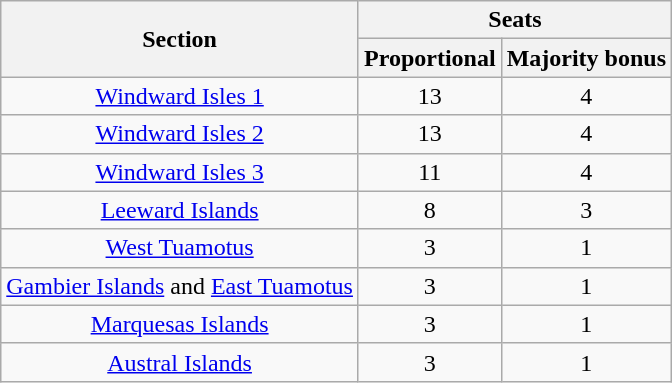<table class="wikitable" style="text-align: center">
<tr>
<th rowspan="2">Section</th>
<th colspan="2">Seats</th>
</tr>
<tr>
<th>Proportional</th>
<th>Majority bonus</th>
</tr>
<tr>
<td><a href='#'>Windward Isles 1</a></td>
<td>13</td>
<td>4</td>
</tr>
<tr>
<td><a href='#'>Windward Isles 2</a></td>
<td>13</td>
<td>4</td>
</tr>
<tr>
<td><a href='#'>Windward Isles 3</a></td>
<td>11</td>
<td>4</td>
</tr>
<tr>
<td><a href='#'>Leeward Islands</a></td>
<td>8</td>
<td>3</td>
</tr>
<tr>
<td><a href='#'>West Tuamotus</a></td>
<td>3</td>
<td>1</td>
</tr>
<tr>
<td><a href='#'>Gambier Islands</a> and <a href='#'>East Tuamotus</a></td>
<td>3</td>
<td>1</td>
</tr>
<tr>
<td><a href='#'>Marquesas Islands</a></td>
<td>3</td>
<td>1</td>
</tr>
<tr>
<td><a href='#'>Austral Islands</a></td>
<td>3</td>
<td>1</td>
</tr>
</table>
